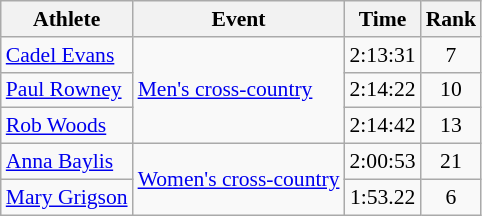<table class=wikitable style="font-size:90%">
<tr>
<th>Athlete</th>
<th>Event</th>
<th>Time</th>
<th>Rank</th>
</tr>
<tr>
<td align=left><a href='#'>Cadel Evans</a></td>
<td align=left rowspan=3><a href='#'>Men's cross-country</a></td>
<td align=center>2:13:31</td>
<td align=center>7</td>
</tr>
<tr>
<td align=left><a href='#'>Paul Rowney</a></td>
<td align=center>2:14:22</td>
<td align=center>10</td>
</tr>
<tr>
<td align=left><a href='#'>Rob Woods</a></td>
<td align=center>2:14:42</td>
<td align=center>13</td>
</tr>
<tr>
<td align=left><a href='#'>Anna Baylis</a></td>
<td align=left rowspan=2><a href='#'>Women's cross-country</a></td>
<td align=center>2:00:53</td>
<td align=center>21</td>
</tr>
<tr>
<td align=left><a href='#'>Mary Grigson</a></td>
<td align=center>1:53.22</td>
<td align=center>6</td>
</tr>
</table>
